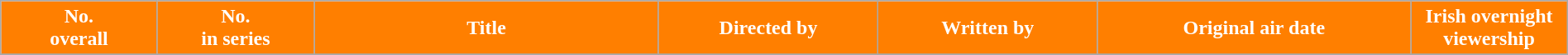<table class="wikitable plainrowheaders" style="width:100%; margin:auto;">
<tr style="color:white" align="center">
<th scope="col" style="background:#FF7F00; width:10%">No.<br>overall</th>
<th scope="col" style="background:#FF7F00; width:10%">No.<br>in series</th>
<th scope="col" style="background:#FF7F00; width:22%">Title</th>
<th scope="col" style="background:#FF7F00; width:14%">Directed by</th>
<th scope="col" style="background:#FF7F00; width:14%">Written by</th>
<th scope="col" style="background:#FF7F00; width:20%">Original air date</th>
<th scope="col" style="background:#FF7F00; width:20%">Irish overnight viewership</th>
</tr>
<tr>
</tr>
</table>
